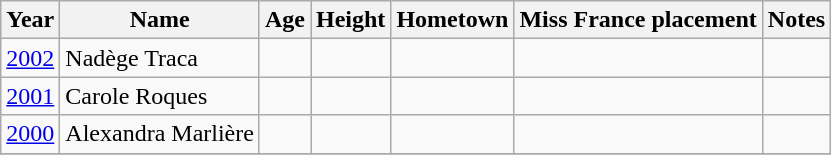<table class="wikitable sortable">
<tr>
<th>Year</th>
<th>Name</th>
<th>Age</th>
<th>Height</th>
<th>Hometown</th>
<th>Miss France placement</th>
<th>Notes</th>
</tr>
<tr>
<td><a href='#'>2002</a></td>
<td>Nadège Traca</td>
<td></td>
<td></td>
<td></td>
<td></td>
<td></td>
</tr>
<tr>
<td><a href='#'>2001</a></td>
<td>Carole Roques</td>
<td></td>
<td></td>
<td></td>
<td></td>
<td></td>
</tr>
<tr>
<td><a href='#'>2000</a></td>
<td>Alexandra Marlière</td>
<td></td>
<td></td>
<td></td>
<td></td>
<td></td>
</tr>
<tr>
</tr>
</table>
